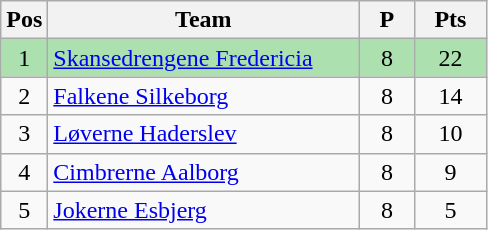<table class="wikitable" style="font-size: 100%">
<tr>
<th width=20>Pos</th>
<th width=200>Team</th>
<th width=30>P</th>
<th width=40>Pts</th>
</tr>
<tr align=center style="background:#ACE1AF;">
<td>1</td>
<td align="left"><a href='#'>Skansedrengene Fredericia</a></td>
<td>8</td>
<td>22</td>
</tr>
<tr align=center>
<td>2</td>
<td align="left"><a href='#'>Falkene Silkeborg</a></td>
<td>8</td>
<td>14</td>
</tr>
<tr align=center>
<td>3</td>
<td align="left"><a href='#'>Løverne Haderslev</a></td>
<td>8</td>
<td>10</td>
</tr>
<tr align=center>
<td>4</td>
<td align="left"><a href='#'>Cimbrerne Aalborg</a></td>
<td>8</td>
<td>9</td>
</tr>
<tr align=center>
<td>5</td>
<td align="left"><a href='#'>Jokerne Esbjerg</a></td>
<td>8</td>
<td>5</td>
</tr>
</table>
